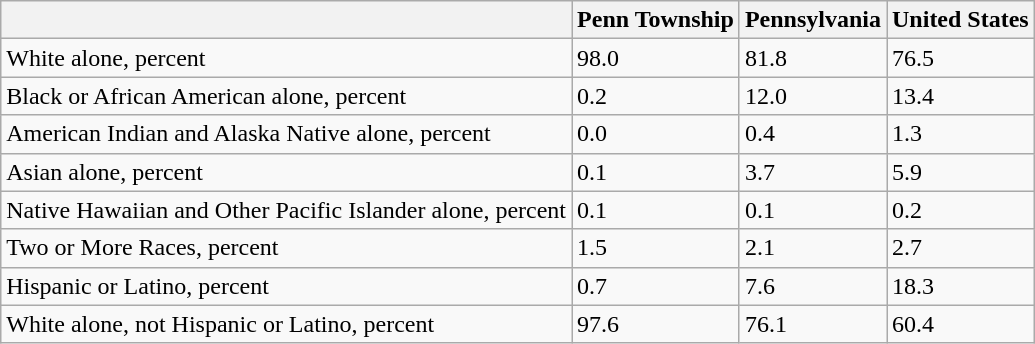<table class="wikitable">
<tr>
<th></th>
<th>Penn Township</th>
<th>Pennsylvania</th>
<th>United States</th>
</tr>
<tr>
<td>White alone, percent</td>
<td>98.0</td>
<td>81.8</td>
<td>76.5</td>
</tr>
<tr>
<td>Black or African American alone, percent</td>
<td>0.2</td>
<td>12.0</td>
<td>13.4</td>
</tr>
<tr>
<td>American Indian and Alaska Native alone, percent</td>
<td>0.0</td>
<td>0.4</td>
<td>1.3</td>
</tr>
<tr>
<td>Asian alone, percent</td>
<td>0.1</td>
<td>3.7</td>
<td>5.9</td>
</tr>
<tr>
<td>Native Hawaiian and Other Pacific Islander alone, percent</td>
<td>0.1</td>
<td>0.1</td>
<td>0.2</td>
</tr>
<tr>
<td>Two or More Races, percent</td>
<td>1.5</td>
<td>2.1</td>
<td>2.7</td>
</tr>
<tr>
<td>Hispanic or Latino, percent</td>
<td>0.7</td>
<td>7.6</td>
<td>18.3</td>
</tr>
<tr>
<td>White alone, not Hispanic or Latino, percent</td>
<td>97.6</td>
<td>76.1</td>
<td>60.4</td>
</tr>
</table>
